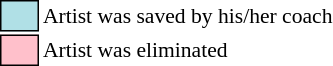<table class="toccolours" style="font-size: 90%; white-space: nowrap;">
<tr>
<td style="background:#b0e0e6; border:1px solid black;">      </td>
<td>Artist was saved by his/her coach</td>
</tr>
<tr>
<td style="background:pink; border:1px solid black;">      </td>
<td>Artist was eliminated</td>
</tr>
</table>
